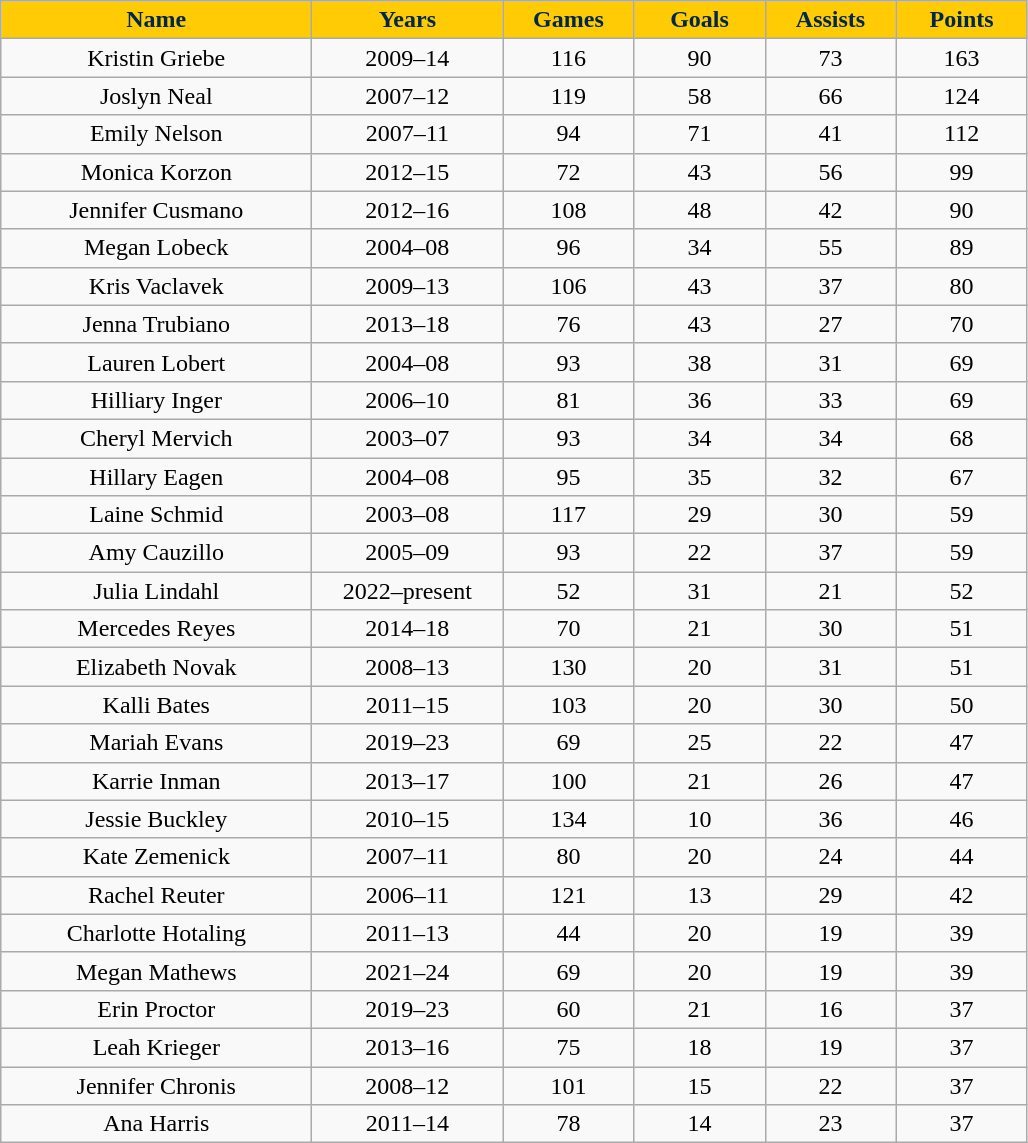<table class="wikitable">
<tr align="center"  style="background:#ffcb05;color:#00274c;">
<td ! scope="col" width="200px"><strong>Name</strong></td>
<td ! scope="col" width="120px"><strong>Years</strong></td>
<td ! scope="col" width="80px"><strong>Games</strong></td>
<td ! scope="col" width="80px"><strong>Goals</strong></td>
<td ! scope="col" width="80px"><strong>Assists</strong></td>
<td ! scope="col" width="80px"><strong>Points</strong></td>
</tr>
<tr align="center" bgcolor="">
<td>Kristin Griebe</td>
<td>2009–14</td>
<td>116</td>
<td>90</td>
<td>73</td>
<td>163</td>
</tr>
<tr align="center" bgcolor="">
<td>Joslyn Neal</td>
<td>2007–12</td>
<td>119</td>
<td>58</td>
<td>66</td>
<td>124</td>
</tr>
<tr align="center" bgcolor="">
<td>Emily Nelson</td>
<td>2007–11</td>
<td>94</td>
<td>71</td>
<td>41</td>
<td>112</td>
</tr>
<tr align="center" bgcolor="">
<td>Monica Korzon</td>
<td>2012–15</td>
<td>72</td>
<td>43</td>
<td>56</td>
<td>99</td>
</tr>
<tr align="center" bgcolor="">
<td>Jennifer Cusmano</td>
<td>2012–16</td>
<td>108</td>
<td>48</td>
<td>42</td>
<td>90</td>
</tr>
<tr align="center" bgcolor="">
<td>Megan Lobeck</td>
<td>2004–08</td>
<td>96</td>
<td>34</td>
<td>55</td>
<td>89</td>
</tr>
<tr align="center" bgcolor="">
<td>Kris Vaclavek</td>
<td>2009–13</td>
<td>106</td>
<td>43</td>
<td>37</td>
<td>80</td>
</tr>
<tr align="center" bgcolor="">
<td>Jenna Trubiano</td>
<td>2013–18</td>
<td>76</td>
<td>43</td>
<td>27</td>
<td>70</td>
</tr>
<tr align="center" bgcolor="">
<td>Lauren Lobert</td>
<td>2004–08</td>
<td>93</td>
<td>38</td>
<td>31</td>
<td>69</td>
</tr>
<tr align="center" bgcolor="">
<td>Hilliary Inger</td>
<td>2006–10</td>
<td>81</td>
<td>36</td>
<td>33</td>
<td>69</td>
</tr>
<tr align="center" bgcolor="">
<td>Cheryl Mervich</td>
<td>2003–07</td>
<td>93</td>
<td>34</td>
<td>34</td>
<td>68</td>
</tr>
<tr align="center" bgcolor="">
<td>Hillary Eagen</td>
<td>2004–08</td>
<td>95</td>
<td>35</td>
<td>32</td>
<td>67</td>
</tr>
<tr align="center" bgcolor="">
<td>Laine Schmid</td>
<td>2003–08</td>
<td>117</td>
<td>29</td>
<td>30</td>
<td>59</td>
</tr>
<tr align="center" bgcolor="">
<td>Amy Cauzillo</td>
<td>2005–09</td>
<td>93</td>
<td>22</td>
<td>37</td>
<td>59</td>
</tr>
<tr align="center" bgcolor="">
<td>Julia Lindahl</td>
<td>2022–present</td>
<td>52</td>
<td>31</td>
<td>21</td>
<td>52</td>
</tr>
<tr align="center" bgcolor="">
<td>Mercedes Reyes</td>
<td>2014–18</td>
<td>70</td>
<td>21</td>
<td>30</td>
<td>51</td>
</tr>
<tr align="center" bgcolor="">
<td>Elizabeth Novak</td>
<td>2008–13</td>
<td>130</td>
<td>20</td>
<td>31</td>
<td>51</td>
</tr>
<tr align="center" bgcolor="">
<td>Kalli Bates</td>
<td>2011–15</td>
<td>103</td>
<td>20</td>
<td>30</td>
<td>50</td>
</tr>
<tr align="center" bgcolor="">
<td>Mariah Evans</td>
<td>2019–23</td>
<td>69</td>
<td>25</td>
<td>22</td>
<td>47</td>
</tr>
<tr align="center" bgcolor="">
<td>Karrie Inman</td>
<td>2013–17</td>
<td>100</td>
<td>21</td>
<td>26</td>
<td>47</td>
</tr>
<tr align="center" bgcolor="">
<td>Jessie Buckley</td>
<td>2010–15</td>
<td>134</td>
<td>10</td>
<td>36</td>
<td>46</td>
</tr>
<tr align="center" bgcolor="">
<td>Kate Zemenick</td>
<td>2007–11</td>
<td>80</td>
<td>20</td>
<td>24</td>
<td>44</td>
</tr>
<tr align="center" bgcolor="">
<td>Rachel Reuter</td>
<td>2006–11</td>
<td>121</td>
<td>13</td>
<td>29</td>
<td>42</td>
</tr>
<tr align="center" bgcolor="">
<td>Charlotte Hotaling</td>
<td>2011–13</td>
<td>44</td>
<td>20</td>
<td>19</td>
<td>39</td>
</tr>
<tr align="center" bgcolor="">
<td>Megan Mathews</td>
<td>2021–24</td>
<td>69</td>
<td>20</td>
<td>19</td>
<td>39</td>
</tr>
<tr align="center" bgcolor="">
<td>Erin Proctor</td>
<td>2019–23</td>
<td>60</td>
<td>21</td>
<td>16</td>
<td>37</td>
</tr>
<tr align="center" bgcolor="">
<td>Leah Krieger</td>
<td>2013–16</td>
<td>75</td>
<td>18</td>
<td>19</td>
<td>37</td>
</tr>
<tr align="center" bgcolor="">
<td>Jennifer Chronis</td>
<td>2008–12</td>
<td>101</td>
<td>15</td>
<td>22</td>
<td>37</td>
</tr>
<tr align="center" bgcolor="">
<td>Ana Harris</td>
<td>2011–14</td>
<td>78</td>
<td>14</td>
<td>23</td>
<td>37</td>
</tr>
</table>
